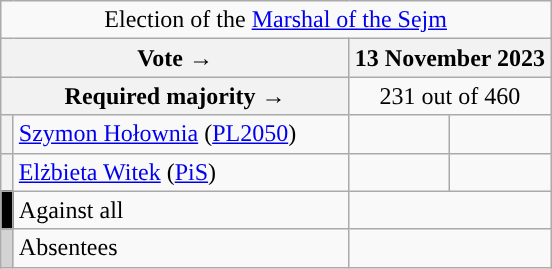<table class="wikitable" style="text-align:center;">
<tr>
<td colspan="4" align="center">Election of the <a href='#'>Marshal of the Sejm</a></td>
</tr>
<tr>
<th colspan="2" width="225px">Vote →</th>
<th colspan="2">13 November 2023</th>
</tr>
<tr>
<th colspan="2">Required majority →</th>
<td colspan="2">231 out of 460</td>
</tr>
<tr>
<th width="1px" style="background:"></th>
<td align="left"><a href='#'>Szymon Hołownia</a> (<a href='#'>PL2050</a>)</td>
<td></td>
<td></td>
</tr>
<tr>
<th style="background:"></th>
<td align="left"><a href='#'>Elżbieta Witek</a> (<a href='#'>PiS</a>)</td>
<td></td>
<td></td>
</tr>
<tr>
<th style="background:black;"></th>
<td align="left">Against all</td>
<td colspan="2"></td>
</tr>
<tr>
<th style="background:lightgray;"></th>
<td align="left">Absentees</td>
<td colspan="2"></td>
</tr>
</table>
